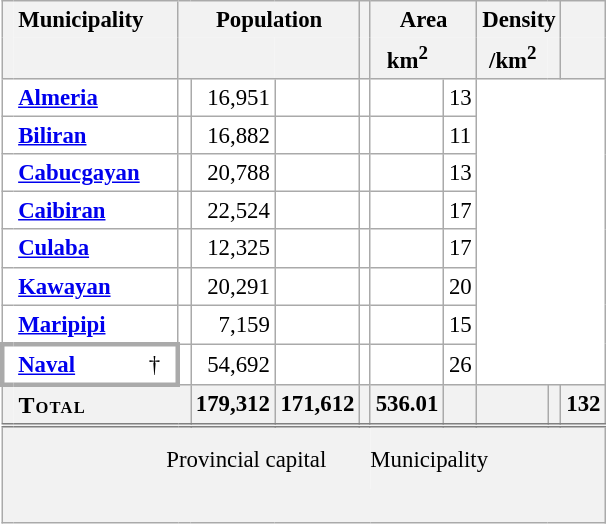<table class="wikitable sortable" style="table-layout:fixed;text-align:right;background-color:white;font-size:95%;border-collapse:collapse;">
<tr>
<th scope="col" style="border-width:thin 0 0 thin;" class="unsortable" rowspan="2"></th>
<th scope="col" style="border-width:thin 0 0 0;text-align:left;padding-right:1.5em;" class="unsortable" colspan="2">Municipality</th>
<th scope="col" style="border-bottom:0;text-align:center;" class="unsortable" colspan="3">Population</th>
<th scope="col" style="border-bottom:0;text-align:center;" class="unsortable"></th>
<th scope="col" style="border-bottom:0;text-align:center;" class="unsortable" colspan="2">Area</th>
<th scope="col" style="border-bottom:0;text-align:center;" class="unsortable" colspan="2">Density</th>
<th scope="col" style="border-bottom:0;text-align:center;" class="unsortable"></th>
</tr>
<tr>
<th style="border-width:0 thin thin 0;" colspan="2"></th>
<th style="border-width:0 0 thin thin;text-align:center;" colspan="2"></th>
<th style="border-width:0 thin thin 0;text-align:center;"></th>
<th style="border-top:0;"></th>
<th style="border-width:0 0 thin thin;text-align:center;">km<sup>2</sup></th>
<th style="border-width:0 thin thin 0;text-align:center;" class="unsortable"></th>
<th style="border-width:0 0 thin thin;text-align:center;">/km<sup>2</sup></th>
<th style="border-width:0 thin thin 0;text-align:center;" class="unsortable"></th>
<th style="border-top:0;"></th>
</tr>
<tr>
<th scope="row" style="border-right:0;background-color:initial;"></th>
<td style="text-align:left;font-weight:bold;border-left:0;" colspan="2"><a href='#'>Almeria</a></td>
<td></td>
<td>16,951</td>
<td></td>
<td></td>
<td></td>
<td style="text-align:center;">13</td>
</tr>
<tr>
<th scope="row" style="border-right:0;background-color:initial;"></th>
<td style="text-align:left;font-weight:bold;border-left:0;" colspan="2"><a href='#'>Biliran</a></td>
<td></td>
<td>16,882</td>
<td></td>
<td></td>
<td></td>
<td style="text-align:center;">11</td>
</tr>
<tr>
<th scope="row" style="border-right:0;background-color:initial;"></th>
<td style="text-align:left;font-weight:bold;border-left:0;" colspan="2"><a href='#'>Cabucgayan</a></td>
<td></td>
<td>20,788</td>
<td></td>
<td></td>
<td></td>
<td style="text-align:center;">13</td>
</tr>
<tr>
<th scope="row" style="border-right:0;background-color:initial;"></th>
<td style="text-align:left;font-weight:bold;border-left:0;" colspan="2"><a href='#'>Caibiran</a></td>
<td></td>
<td>22,524</td>
<td></td>
<td></td>
<td></td>
<td style="text-align:center;">17</td>
</tr>
<tr>
<th scope="row" style="border-right:0;background-color:initial;"></th>
<td style="text-align:left;font-weight:bold;border-left:0;" colspan="2"><a href='#'>Culaba</a></td>
<td></td>
<td>12,325</td>
<td></td>
<td></td>
<td></td>
<td style="text-align:center;">17</td>
</tr>
<tr>
<th scope="row" style="border-right:0;background-color:initial;"></th>
<td style="text-align:left;font-weight:bold;border-left:0;" colspan="2"><a href='#'>Kawayan</a></td>
<td></td>
<td>20,291</td>
<td></td>
<td></td>
<td></td>
<td style="text-align:center;">20</td>
</tr>
<tr>
<th scope="row" style="border-right:0;background-color:initial;"></th>
<td style="text-align:left;font-weight:bold;border-left:0;" colspan="2"><a href='#'>Maripipi</a></td>
<td></td>
<td>7,159</td>
<td></td>
<td></td>
<td></td>
<td style="text-align:center;">15</td>
</tr>
<tr>
<th scope="row" style="border-width:medium 0 medium medium;background-color:initial;"></th>
<td style="text-align:left;font-weight:bold;border-width:medium 0 medium;"><a href='#'>Naval</a></td>
<td style="border-width:medium medium medium 0;padding-right:0.7em;">†</td>
<td></td>
<td>54,692</td>
<td></td>
<td></td>
<td></td>
<td style="text-align:center;">26</td>
</tr>
<tr class="sortbottom">
<th style="border-right:0;"></th>
<th colspan="3" style="border-left:0;text-align:left;font-size:medium;font-variant:small-caps;letter-spacing:0.05em;">Total</th>
<th style="text-align:right;">179,312</th>
<th style="text-align:right;">171,612</th>
<th style="text-align:right;"></th>
<th style="text-align:right;">536.01</th>
<th style="text-align:right;"></th>
<th style="text-align:right;"></th>
<th style="text-align:right;"></th>
<th style="text-align:center;">132</th>
</tr>
<tr class="sortbottom" style="background-color:#F2F2F2;line-height:1.3em;border-top:double grey;">
<td colspan="2" style="border-width:thin 0 0 thin;"></td>
<td colspan="5" style="border-width:thin 0 0 0;text-align:center;padding:0.7em 0;">Provincial capital</td>
<td colspan="6" style="border-width:thin 0 0 0;text-align:left;padding:0.7em 0;">Municipality</td>
</tr>
<tr class="sortbottom" style="background-color:#F2F2F2;line-height:1.3em;font-size:110%;">
<td colspan="13" style="border-top:0;text-align:left;padding:0 11em;"><br></td>
</tr>
</table>
